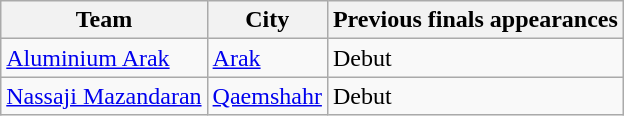<table class="wikitable">
<tr>
<th>Team</th>
<th>City</th>
<th>Previous finals appearances</th>
</tr>
<tr>
<td><a href='#'>Aluminium Arak</a></td>
<td><a href='#'>Arak</a></td>
<td>Debut</td>
</tr>
<tr>
<td><a href='#'>Nassaji Mazandaran</a></td>
<td><a href='#'>Qaemshahr</a></td>
<td>Debut</td>
</tr>
</table>
